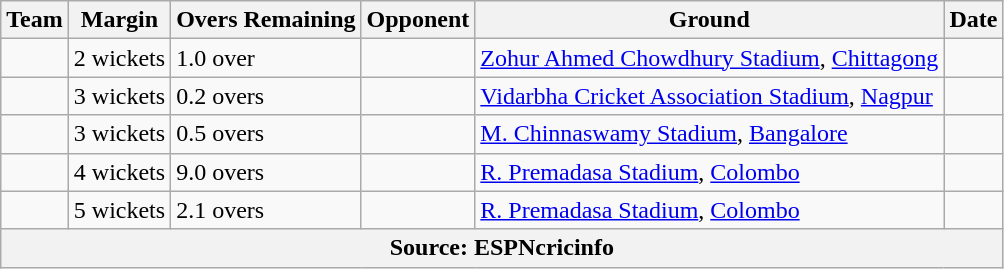<table class="wikitable sortable" style="text-align:center">
<tr>
<th>Team</th>
<th>Margin</th>
<th>Overs Remaining</th>
<th>Opponent</th>
<th>Ground</th>
<th class="unsortable">Date</th>
</tr>
<tr>
<td style="text-align:left"></td>
<td style="text-align:left">2 wickets</td>
<td style="text-align:left">1.0 over</td>
<td style="text-align:left"></td>
<td style="text-align:left"><a href='#'>Zohur Ahmed Chowdhury Stadium</a>, <a href='#'>Chittagong</a></td>
<td></td>
</tr>
<tr>
<td style="text-align:left"></td>
<td style="text-align:left">3 wickets</td>
<td style="text-align:left">0.2 overs</td>
<td style="text-align:left"></td>
<td style="text-align:left"><a href='#'>Vidarbha Cricket Association Stadium</a>, <a href='#'>Nagpur</a></td>
<td></td>
</tr>
<tr>
<td style="text-align:left"></td>
<td style="text-align:left">3 wickets</td>
<td style="text-align:left">0.5 overs</td>
<td style="text-align:left"></td>
<td style="text-align:left"><a href='#'>M. Chinnaswamy Stadium</a>, <a href='#'>Bangalore</a></td>
<td></td>
</tr>
<tr>
<td style="text-align:left"></td>
<td style="text-align:left">4 wickets</td>
<td style="text-align:left">9.0 overs</td>
<td style="text-align:left"></td>
<td style="text-align:left"><a href='#'>R. Premadasa Stadium</a>, <a href='#'>Colombo</a></td>
<td></td>
</tr>
<tr>
<td style="text-align:left"></td>
<td style="text-align:left">5 wickets</td>
<td style="text-align:left">2.1 overs</td>
<td style="text-align:left"></td>
<td style="text-align:left"><a href='#'>R. Premadasa Stadium</a>, <a href='#'>Colombo</a></td>
<td></td>
</tr>
<tr>
<th colspan=6>Source: ESPNcricinfo </th>
</tr>
</table>
